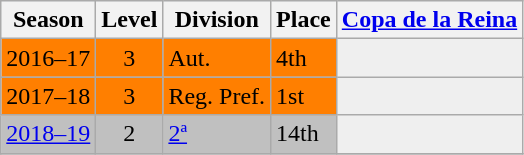<table class="wikitable">
<tr style="background:#f0f6fa;">
<th>Season</th>
<th>Level</th>
<th>Division</th>
<th>Place</th>
<th><a href='#'>Copa de la Reina</a></th>
</tr>
<tr>
<td style="background:#FF7F00;">2016–17</td>
<td style="background:#FF7F00;" align="center">3</td>
<td style="background:#FF7F00;">Aut.</td>
<td style="background:#FF7F00;">4th</td>
<th style="background:#efefef;"></th>
</tr>
<tr>
<td style="background:#FF7F00;">2017–18</td>
<td style="background:#FF7F00;" align="center">3</td>
<td style="background:#FF7F00;">Reg. Pref.</td>
<td style="background:#FF7F00;">1st</td>
<th style="background:#efefef;"></th>
</tr>
<tr>
<td style="background:silver"><a href='#'>2018–19</a></td>
<td style="background:silver" align="center">2</td>
<td style="background:silver"><a href='#'>2ª</a></td>
<td style="background:silver">14th</td>
<th style="background:#efefef;"></th>
</tr>
<tr>
</tr>
</table>
